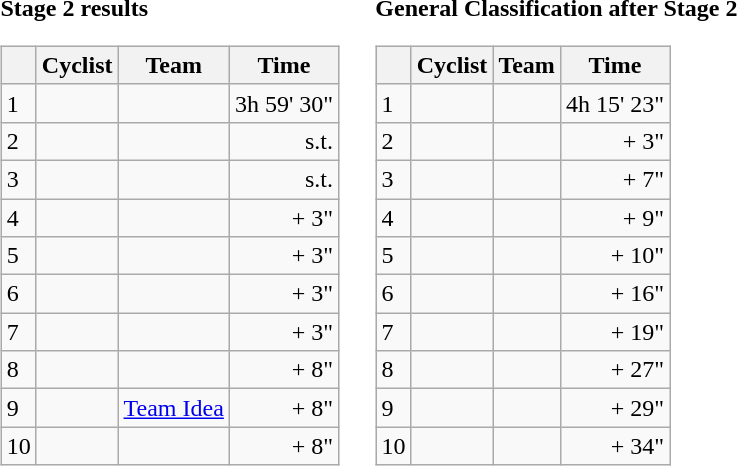<table>
<tr>
<td><strong>Stage 2 results</strong><br><table class="wikitable">
<tr>
<th></th>
<th>Cyclist</th>
<th>Team</th>
<th>Time</th>
</tr>
<tr>
<td>1</td>
<td></td>
<td></td>
<td align="right">3h 59' 30"</td>
</tr>
<tr>
<td>2</td>
<td></td>
<td></td>
<td align="right">s.t.</td>
</tr>
<tr>
<td>3</td>
<td></td>
<td></td>
<td align="right">s.t.</td>
</tr>
<tr>
<td>4</td>
<td></td>
<td></td>
<td align="right">+ 3"</td>
</tr>
<tr>
<td>5</td>
<td></td>
<td></td>
<td align="right">+ 3"</td>
</tr>
<tr>
<td>6</td>
<td></td>
<td></td>
<td align="right">+ 3"</td>
</tr>
<tr>
<td>7</td>
<td></td>
<td></td>
<td align="right">+ 3"</td>
</tr>
<tr>
<td>8</td>
<td></td>
<td></td>
<td align="right">+ 8"</td>
</tr>
<tr>
<td>9</td>
<td></td>
<td><a href='#'>Team Idea</a></td>
<td align="right">+ 8"</td>
</tr>
<tr>
<td>10</td>
<td></td>
<td></td>
<td align="right">+ 8"</td>
</tr>
</table>
</td>
<td></td>
<td><strong>General Classification after Stage 2</strong><br><table class="wikitable">
<tr>
<th></th>
<th>Cyclist</th>
<th>Team</th>
<th>Time</th>
</tr>
<tr>
<td>1</td>
<td> </td>
<td></td>
<td align="right">4h 15' 23"</td>
</tr>
<tr>
<td>2</td>
<td></td>
<td></td>
<td align="right">+ 3"</td>
</tr>
<tr>
<td>3</td>
<td></td>
<td></td>
<td align="right">+ 7"</td>
</tr>
<tr>
<td>4</td>
<td></td>
<td></td>
<td align="right">+ 9"</td>
</tr>
<tr>
<td>5</td>
<td></td>
<td></td>
<td align="right">+ 10"</td>
</tr>
<tr>
<td>6</td>
<td></td>
<td></td>
<td align="right">+ 16"</td>
</tr>
<tr>
<td>7</td>
<td></td>
<td></td>
<td align="right">+ 19"</td>
</tr>
<tr>
<td>8</td>
<td></td>
<td></td>
<td align="right">+ 27"</td>
</tr>
<tr>
<td>9</td>
<td></td>
<td></td>
<td align="right">+ 29"</td>
</tr>
<tr>
<td>10</td>
<td></td>
<td></td>
<td align="right">+ 34"</td>
</tr>
</table>
</td>
</tr>
</table>
